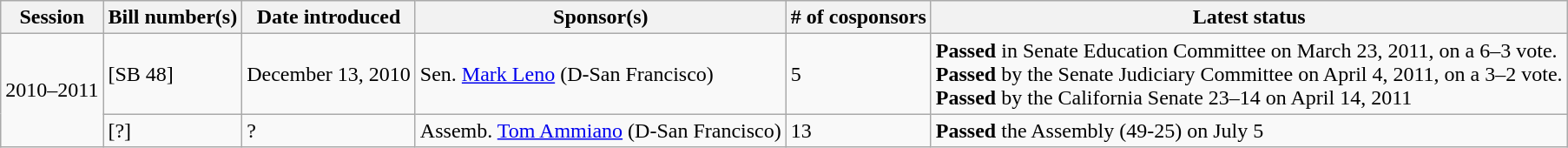<table class="wikitable">
<tr>
<th>Session</th>
<th>Bill number(s)</th>
<th>Date introduced</th>
<th>Sponsor(s)</th>
<th># of cosponsors</th>
<th>Latest status</th>
</tr>
<tr>
<td rowspan=2>2010–2011</td>
<td>[SB 48]</td>
<td>December 13, 2010</td>
<td>Sen. <a href='#'>Mark Leno</a> (D-San Francisco)</td>
<td>5</td>
<td><strong>Passed</strong> in Senate Education Committee on March 23, 2011, on a 6–3 vote.<br><strong>Passed</strong> by the Senate Judiciary Committee on April 4, 2011, on a 3–2 vote.<br> <strong>Passed</strong> by the California Senate 23–14 on April 14, 2011</td>
</tr>
<tr>
<td>[?]</td>
<td>?</td>
<td>Assemb. <a href='#'>Tom Ammiano</a> (D-San Francisco)</td>
<td>13</td>
<td><strong>Passed</strong> the Assembly (49-25) on July 5</td>
</tr>
</table>
